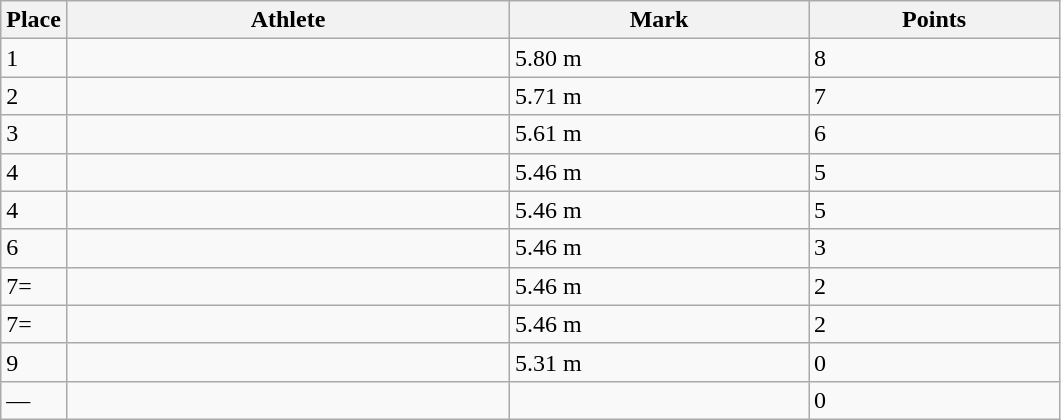<table class=wikitable>
<tr>
<th>Place</th>
<th style="width:18em">Athlete</th>
<th style="width:12em">Mark</th>
<th style="width:10em">Points</th>
</tr>
<tr>
<td>1</td>
<td></td>
<td>5.80 m</td>
<td>8</td>
</tr>
<tr>
<td>2</td>
<td></td>
<td>5.71 m</td>
<td>7</td>
</tr>
<tr>
<td>3</td>
<td></td>
<td>5.61 m</td>
<td>6</td>
</tr>
<tr>
<td>4</td>
<td></td>
<td>5.46 m</td>
<td>5</td>
</tr>
<tr>
<td>4</td>
<td></td>
<td>5.46 m</td>
<td>5</td>
</tr>
<tr>
<td>6</td>
<td></td>
<td>5.46 m</td>
<td>3</td>
</tr>
<tr>
<td>7=</td>
<td></td>
<td>5.46 m</td>
<td>2</td>
</tr>
<tr>
<td>7=</td>
<td></td>
<td>5.46 m</td>
<td>2</td>
</tr>
<tr>
<td>9</td>
<td></td>
<td>5.31 m</td>
<td>0</td>
</tr>
<tr>
<td>—</td>
<td></td>
<td></td>
<td>0</td>
</tr>
</table>
